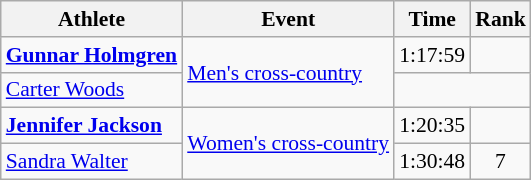<table class=wikitable style="font-size:90%">
<tr>
<th>Athlete</th>
<th>Event</th>
<th>Time</th>
<th>Rank</th>
</tr>
<tr align=center>
<td align=left><strong><a href='#'>Gunnar Holmgren</a></strong></td>
<td align=left rowspan=2><a href='#'>Men's cross-country</a></td>
<td>1:17:59</td>
<td></td>
</tr>
<tr align=center>
<td align=left><a href='#'>Carter Woods</a></td>
<td colspan=2></td>
</tr>
<tr align=center>
<td align=left><strong><a href='#'>Jennifer Jackson</a></strong></td>
<td align=left rowspan=2><a href='#'>Women's cross-country</a></td>
<td>1:20:35</td>
<td></td>
</tr>
<tr align=center>
<td align=left><a href='#'>Sandra Walter</a></td>
<td>1:30:48</td>
<td>7</td>
</tr>
</table>
